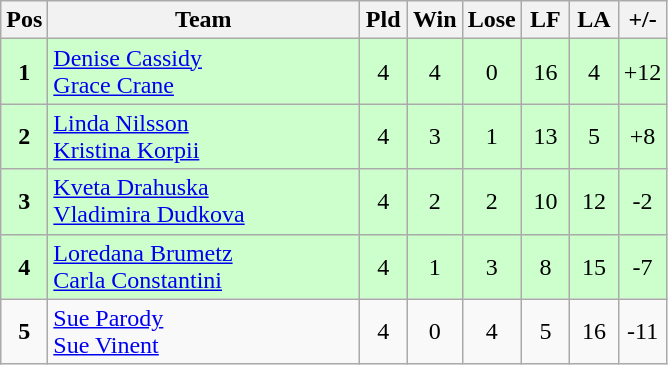<table class="wikitable" style="font-size: 100%">
<tr>
<th width=20>Pos</th>
<th width=200>Team</th>
<th width=25>Pld</th>
<th width=25>Win</th>
<th width=25>Lose</th>
<th width=25>LF</th>
<th width=25>LA</th>
<th width=25>+/-</th>
</tr>
<tr align=center style="background: #ccffcc;">
<td><strong>1</strong></td>
<td align="left"> <a href='#'>Denise Cassidy</a><br> <a href='#'>Grace Crane</a></td>
<td>4</td>
<td>4</td>
<td>0</td>
<td>16</td>
<td>4</td>
<td>+12</td>
</tr>
<tr align=center style="background: #ccffcc;">
<td><strong>2</strong></td>
<td align="left"> <a href='#'>Linda Nilsson</a><br> <a href='#'>Kristina Korpii</a></td>
<td>4</td>
<td>3</td>
<td>1</td>
<td>13</td>
<td>5</td>
<td>+8</td>
</tr>
<tr align=center style="background: #ccffcc;">
<td><strong>3</strong></td>
<td align="left"> <a href='#'>Kveta Drahuska</a><br> <a href='#'>Vladimira Dudkova</a></td>
<td>4</td>
<td>2</td>
<td>2</td>
<td>10</td>
<td>12</td>
<td>-2</td>
</tr>
<tr align=center style="background: #ccffcc;">
<td><strong>4</strong></td>
<td align="left"> <a href='#'>Loredana Brumetz</a><br> <a href='#'>Carla Constantini</a></td>
<td>4</td>
<td>1</td>
<td>3</td>
<td>8</td>
<td>15</td>
<td>-7</td>
</tr>
<tr align=center>
<td><strong>5</strong></td>
<td align="left"> <a href='#'>Sue Parody</a><br> <a href='#'>Sue Vinent</a></td>
<td>4</td>
<td>0</td>
<td>4</td>
<td>5</td>
<td>16</td>
<td>-11</td>
</tr>
</table>
